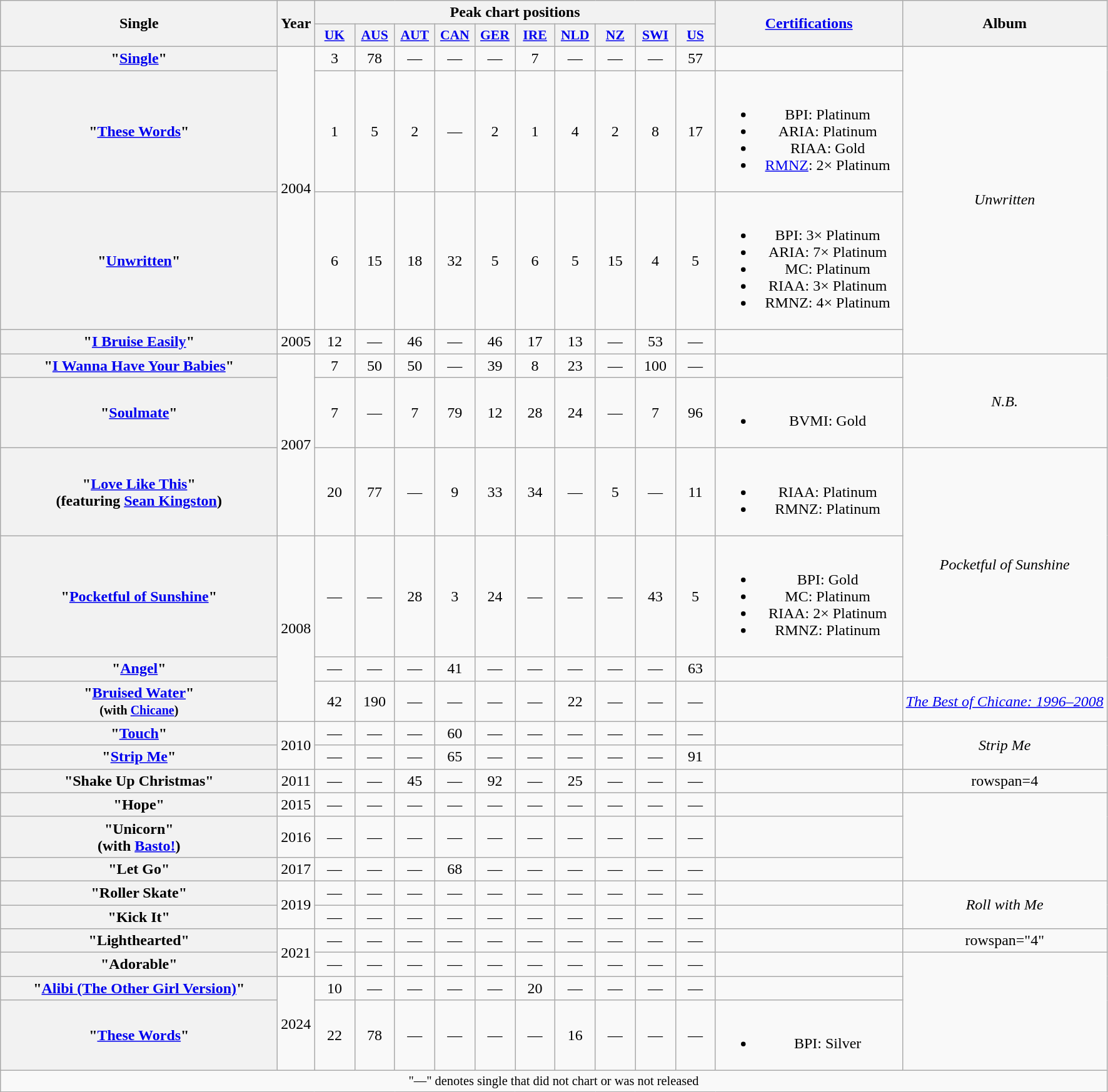<table class="wikitable plainrowheaders" style="text-align:center;">
<tr>
<th scope="colw" rowspan="2" style="width:18em;">Single</th>
<th scope="col" rowspan="2">Year</th>
<th scope="col" colspan="10">Peak chart positions</th>
<th scope="col" rowspan="2" style="width:12em;"><a href='#'>Certifications</a></th>
<th scope="col" rowspan="2">Album</th>
</tr>
<tr>
<th scope="col" style="width:2.5em;font-size:90%;"><a href='#'>UK</a><br></th>
<th scope="col" style="width:2.5em;font-size:90%;"><a href='#'>AUS</a><br></th>
<th scope="col" style="width:2.5em;font-size:90%;"><a href='#'>AUT</a><br></th>
<th scope="col" style="width:2.5em;font-size:90%;"><a href='#'>CAN</a><br></th>
<th scope="col" style="width:2.5em;font-size:90%;"><a href='#'>GER</a><br></th>
<th scope="col" style="width:2.5em;font-size:90%;"><a href='#'>IRE</a><br></th>
<th scope="col" style="width:2.5em;font-size:90%;"><a href='#'>NLD</a><br></th>
<th scope="col" style="width:2.5em;font-size:90%;"><a href='#'>NZ</a><br></th>
<th scope="col" style="width:2.5em;font-size:90%;"><a href='#'>SWI</a><br></th>
<th scope="col" style="width:2.5em;font-size:90%;"><a href='#'>US</a><br></th>
</tr>
<tr>
<th scope="row">"<a href='#'>Single</a>"</th>
<td rowspan="3">2004</td>
<td>3</td>
<td>78</td>
<td>—</td>
<td>—</td>
<td>—</td>
<td>7</td>
<td>—</td>
<td>—</td>
<td>—</td>
<td>57</td>
<td></td>
<td rowspan="4"><em>Unwritten</em></td>
</tr>
<tr>
<th scope="row">"<a href='#'>These Words</a>"</th>
<td>1</td>
<td>5</td>
<td>2</td>
<td>—</td>
<td>2</td>
<td>1</td>
<td>4</td>
<td>2</td>
<td>8</td>
<td>17</td>
<td><br><ul><li>BPI: Platinum</li><li>ARIA: Platinum</li><li>RIAA: Gold</li><li><a href='#'>RMNZ</a>: 2× Platinum</li></ul></td>
</tr>
<tr>
<th scope="row">"<a href='#'>Unwritten</a>"</th>
<td>6</td>
<td>15</td>
<td>18</td>
<td>32</td>
<td>5</td>
<td>6</td>
<td>5</td>
<td>15</td>
<td>4</td>
<td>5</td>
<td><br><ul><li>BPI: 3× Platinum</li><li>ARIA: 7× Platinum</li><li>MC: Platinum</li><li>RIAA: 3× Platinum</li><li>RMNZ: 4× Platinum</li></ul></td>
</tr>
<tr>
<th scope="row">"<a href='#'>I Bruise Easily</a>"</th>
<td>2005</td>
<td>12</td>
<td>—</td>
<td>46</td>
<td>—</td>
<td>46</td>
<td>17</td>
<td>13</td>
<td>—</td>
<td>53</td>
<td>—</td>
<td></td>
</tr>
<tr>
<th scope="row">"<a href='#'>I Wanna Have Your Babies</a>"</th>
<td rowspan="3">2007</td>
<td>7</td>
<td>50</td>
<td>50</td>
<td>—</td>
<td>39</td>
<td>8</td>
<td>23</td>
<td>—</td>
<td>100</td>
<td>—</td>
<td></td>
<td rowspan="2"><em>N.B.</em></td>
</tr>
<tr>
<th scope="row">"<a href='#'>Soulmate</a>"</th>
<td>7</td>
<td>—</td>
<td>7</td>
<td>79</td>
<td>12</td>
<td>28</td>
<td>24</td>
<td>—</td>
<td>7</td>
<td>96</td>
<td><br><ul><li>BVMI: Gold</li></ul></td>
</tr>
<tr>
<th scope="row">"<a href='#'>Love Like This</a>"<br><span>(featuring <a href='#'>Sean Kingston</a>)</span></th>
<td>20</td>
<td>77</td>
<td>—</td>
<td>9</td>
<td>33</td>
<td>34</td>
<td>—</td>
<td>5</td>
<td>—</td>
<td>11</td>
<td><br><ul><li>RIAA: Platinum</li><li>RMNZ: Platinum</li></ul></td>
<td rowspan="3"><em>Pocketful of Sunshine</em></td>
</tr>
<tr>
<th scope="row">"<a href='#'>Pocketful of Sunshine</a>"</th>
<td rowspan="3">2008</td>
<td>—</td>
<td>—</td>
<td>28</td>
<td>3</td>
<td>24</td>
<td>—</td>
<td>—</td>
<td>—</td>
<td>43</td>
<td>5</td>
<td><br><ul><li>BPI: Gold</li><li>MC: Platinum</li><li>RIAA: 2× Platinum</li><li>RMNZ: Platinum</li></ul></td>
</tr>
<tr>
<th scope="row">"<a href='#'>Angel</a>"</th>
<td>—</td>
<td>—</td>
<td>—</td>
<td>41</td>
<td>—</td>
<td>—</td>
<td>—</td>
<td>—</td>
<td>—</td>
<td>63</td>
<td></td>
</tr>
<tr>
<th scope="row">"<a href='#'>Bruised Water</a>"<br><small>(with <a href='#'>Chicane</a>)</small></th>
<td>42</td>
<td>190</td>
<td>—</td>
<td>—</td>
<td>—</td>
<td>—</td>
<td>22</td>
<td>—</td>
<td>—</td>
<td>—</td>
<td></td>
<td><em><a href='#'>The Best of Chicane: 1996–2008</a></em></td>
</tr>
<tr>
<th scope="row">"<a href='#'>Touch</a>"</th>
<td rowspan="2">2010</td>
<td>—</td>
<td>—</td>
<td>—</td>
<td>60</td>
<td>—</td>
<td>—</td>
<td>—</td>
<td>—</td>
<td>—</td>
<td>—</td>
<td></td>
<td rowspan="2"><em>Strip Me</em></td>
</tr>
<tr>
<th scope="row">"<a href='#'>Strip Me</a>"</th>
<td>—</td>
<td>—</td>
<td>—</td>
<td>65</td>
<td>—</td>
<td>—</td>
<td>—</td>
<td>—</td>
<td>—</td>
<td>91</td>
<td></td>
</tr>
<tr>
<th scope="row">"Shake Up Christmas"</th>
<td>2011</td>
<td>—</td>
<td>—</td>
<td>45</td>
<td>—</td>
<td>92</td>
<td>—</td>
<td>25</td>
<td>—</td>
<td>—</td>
<td>—</td>
<td></td>
<td>rowspan=4 </td>
</tr>
<tr>
<th scope="row">"Hope"</th>
<td>2015</td>
<td>—</td>
<td>—</td>
<td>—</td>
<td>—</td>
<td>—</td>
<td>—</td>
<td>—</td>
<td>—</td>
<td>—</td>
<td>—</td>
<td></td>
</tr>
<tr>
<th scope="row">"Unicorn"<br><span>(with <a href='#'>Basto!</a>)</span></th>
<td>2016</td>
<td>—</td>
<td>—</td>
<td>—</td>
<td>—</td>
<td>—</td>
<td>—</td>
<td>—</td>
<td>—</td>
<td>—</td>
<td>—</td>
<td></td>
</tr>
<tr>
<th scope="row">"Let Go"</th>
<td>2017</td>
<td>—</td>
<td>—</td>
<td>—</td>
<td>68</td>
<td>—</td>
<td>—</td>
<td>—</td>
<td>—</td>
<td>—</td>
<td>—</td>
<td></td>
</tr>
<tr>
<th scope="row">"Roller Skate"</th>
<td rowspan="2">2019</td>
<td>—</td>
<td>—</td>
<td>—</td>
<td>—</td>
<td>—</td>
<td>—</td>
<td>—</td>
<td>—</td>
<td>—</td>
<td>—</td>
<td></td>
<td rowspan="2"><em>Roll with Me</em></td>
</tr>
<tr>
<th scope="row">"Kick It"</th>
<td>—</td>
<td>—</td>
<td>—</td>
<td>—</td>
<td>—</td>
<td>—</td>
<td>—</td>
<td>—</td>
<td>—</td>
<td>—</td>
</tr>
<tr>
<th scope="row">"Lighthearted"</th>
<td rowspan="2">2021</td>
<td>—</td>
<td>—</td>
<td>—</td>
<td>—</td>
<td>—</td>
<td>—</td>
<td>—</td>
<td>—</td>
<td>—</td>
<td>—</td>
<td></td>
<td>rowspan="4" </td>
</tr>
<tr>
<th scope="row">"Adorable"</th>
<td>—</td>
<td>—</td>
<td>—</td>
<td>—</td>
<td>—</td>
<td>—</td>
<td>—</td>
<td>—</td>
<td>—</td>
<td>—</td>
<td></td>
</tr>
<tr>
<th scope="row">"<a href='#'>Alibi (The Other Girl Version)</a>"<br></th>
<td rowspan="2">2024</td>
<td>10</td>
<td>—</td>
<td>—</td>
<td>—</td>
<td>—</td>
<td>20</td>
<td>—</td>
<td>—</td>
<td>—</td>
<td>—</td>
<td></td>
</tr>
<tr>
<th scope="row">"<a href='#'>These Words</a>"<br></th>
<td>22</td>
<td>78</td>
<td>—</td>
<td>—</td>
<td>—</td>
<td>—</td>
<td>16</td>
<td>—</td>
<td>—</td>
<td>—</td>
<td><br><ul><li>BPI: Silver</li></ul></td>
</tr>
<tr>
<td colspan="15" style="font-size:85%">"—" denotes single that did not chart or was not released</td>
</tr>
</table>
